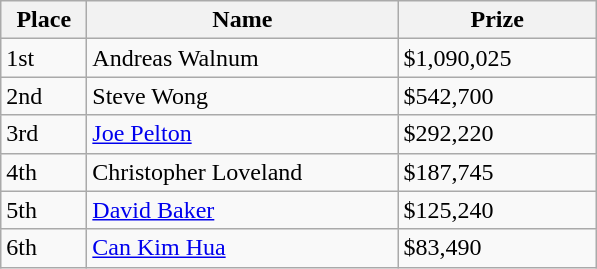<table class="wikitable">
<tr>
<th width="50">Place</th>
<th width="200">Name</th>
<th width="125">Prize</th>
</tr>
<tr>
<td>1st</td>
<td>Andreas Walnum</td>
<td>$1,090,025</td>
</tr>
<tr>
<td>2nd</td>
<td>Steve Wong</td>
<td>$542,700</td>
</tr>
<tr>
<td>3rd</td>
<td><a href='#'>Joe Pelton</a></td>
<td>$292,220</td>
</tr>
<tr>
<td>4th</td>
<td>Christopher Loveland</td>
<td>$187,745</td>
</tr>
<tr>
<td>5th</td>
<td><a href='#'>David Baker</a></td>
<td>$125,240</td>
</tr>
<tr>
<td>6th</td>
<td><a href='#'>Can Kim Hua</a></td>
<td>$83,490</td>
</tr>
</table>
